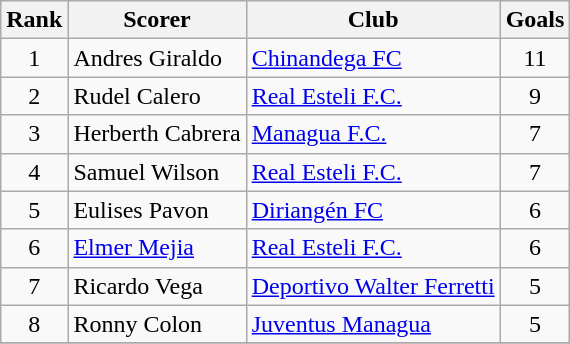<table class="wikitable" style="text-align:center">
<tr>
<th>Rank</th>
<th>Scorer</th>
<th>Club</th>
<th>Goals</th>
</tr>
<tr>
<td>1</td>
<td align="left"> Andres Giraldo</td>
<td align="left"><a href='#'>Chinandega FC</a></td>
<td>11</td>
</tr>
<tr>
<td>2</td>
<td align="left"> Rudel Calero</td>
<td align="left"><a href='#'>Real Esteli F.C.</a></td>
<td>9</td>
</tr>
<tr>
<td>3</td>
<td align="left"> Herberth Cabrera</td>
<td align="left"><a href='#'>Managua F.C.</a></td>
<td>7</td>
</tr>
<tr>
<td>4</td>
<td align="left"> Samuel Wilson</td>
<td align="left"><a href='#'>Real Esteli F.C.</a></td>
<td>7</td>
</tr>
<tr>
<td>5</td>
<td align="left"> Eulises Pavon</td>
<td align="left"><a href='#'>Diriangén FC</a></td>
<td>6</td>
</tr>
<tr>
<td>6</td>
<td align="left"> <a href='#'>Elmer Mejia</a></td>
<td align="left"><a href='#'>Real Esteli F.C.</a></td>
<td>6</td>
</tr>
<tr>
<td>7</td>
<td align="left"> Ricardo Vega</td>
<td align="left"><a href='#'>Deportivo Walter Ferretti</a></td>
<td>5</td>
</tr>
<tr>
<td>8</td>
<td align="left"> Ronny Colon</td>
<td align="left"><a href='#'>Juventus Managua</a></td>
<td>5</td>
</tr>
<tr>
</tr>
</table>
